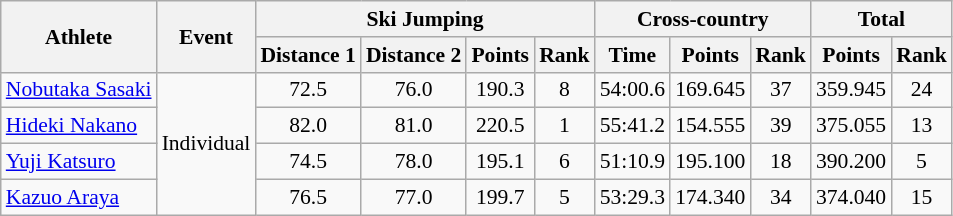<table class="wikitable" style="font-size:90%">
<tr>
<th rowspan="2">Athlete</th>
<th rowspan="2">Event</th>
<th colspan="4">Ski Jumping</th>
<th colspan="3">Cross-country</th>
<th colspan="2">Total</th>
</tr>
<tr>
<th>Distance 1</th>
<th>Distance 2</th>
<th>Points</th>
<th>Rank</th>
<th>Time</th>
<th>Points</th>
<th>Rank</th>
<th>Points</th>
<th>Rank</th>
</tr>
<tr>
<td><a href='#'>Nobutaka Sasaki</a></td>
<td rowspan="4">Individual</td>
<td align="center">72.5</td>
<td align="center">76.0</td>
<td align="center">190.3</td>
<td align="center">8</td>
<td align="center">54:00.6</td>
<td align="center">169.645</td>
<td align="center">37</td>
<td align="center">359.945</td>
<td align="center">24</td>
</tr>
<tr>
<td><a href='#'>Hideki Nakano</a></td>
<td align="center">82.0</td>
<td align="center">81.0</td>
<td align="center">220.5</td>
<td align="center">1</td>
<td align="center">55:41.2</td>
<td align="center">154.555</td>
<td align="center">39</td>
<td align="center">375.055</td>
<td align="center">13</td>
</tr>
<tr>
<td><a href='#'>Yuji Katsuro</a></td>
<td align="center">74.5</td>
<td align="center">78.0</td>
<td align="center">195.1</td>
<td align="center">6</td>
<td align="center">51:10.9</td>
<td align="center">195.100</td>
<td align="center">18</td>
<td align="center">390.200</td>
<td align="center">5</td>
</tr>
<tr>
<td><a href='#'>Kazuo Araya</a></td>
<td align="center">76.5</td>
<td align="center">77.0</td>
<td align="center">199.7</td>
<td align="center">5</td>
<td align="center">53:29.3</td>
<td align="center">174.340</td>
<td align="center">34</td>
<td align="center">374.040</td>
<td align="center">15</td>
</tr>
</table>
